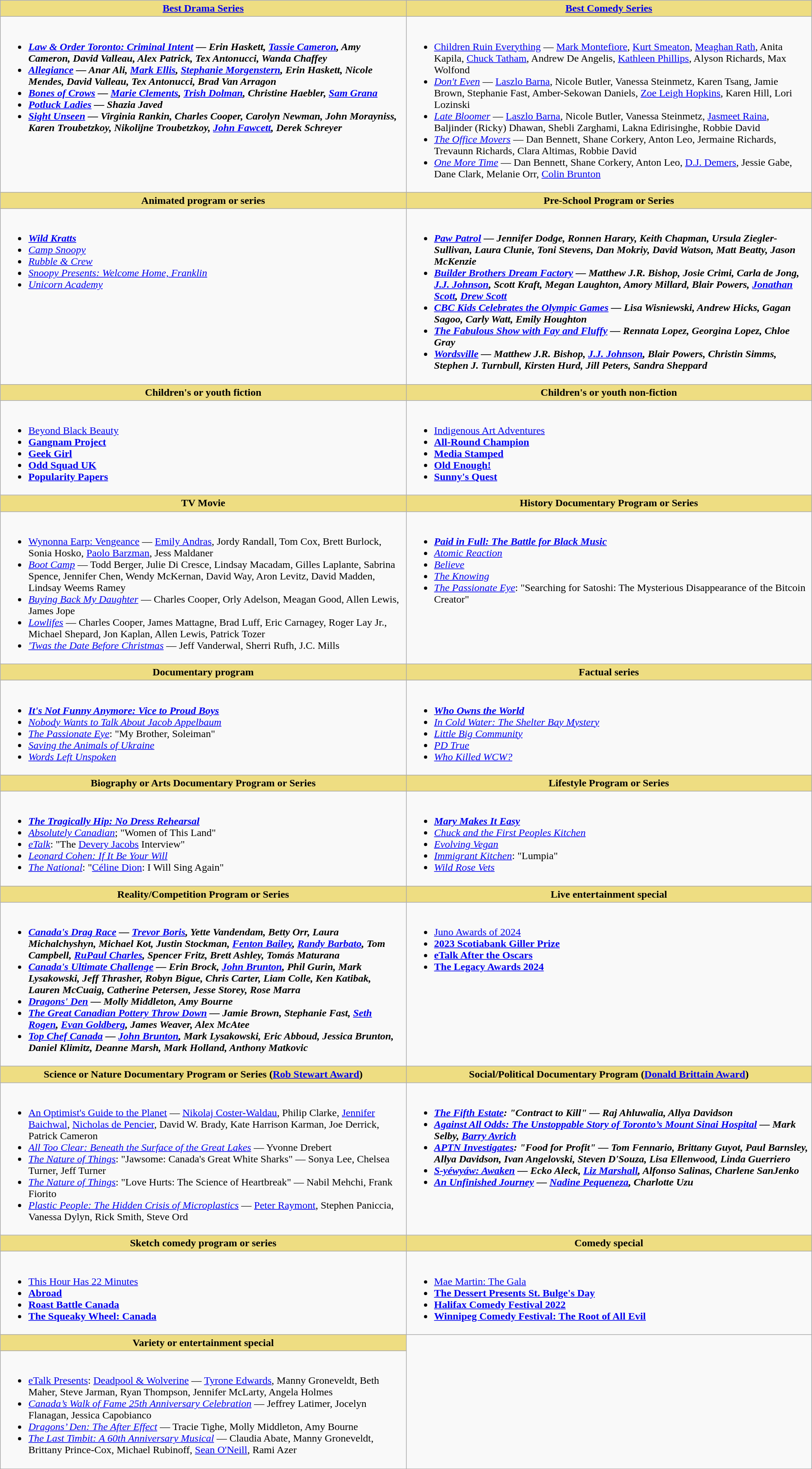<table class=wikitable width="100%">
<tr>
<th style="background:#EEDD82; width:50%"><a href='#'>Best Drama Series</a></th>
<th style="background:#EEDD82; width:50%"><a href='#'>Best Comedy Series</a></th>
</tr>
<tr>
<td valign="top"><br><ul><li> <strong><em><a href='#'>Law & Order Toronto: Criminal Intent</a><em> — Erin Haskett, <a href='#'>Tassie Cameron</a>, Amy Cameron, David Valleau, Alex Patrick, Tex Antonucci, Wanda Chaffey<strong></li><li></em><a href='#'>Allegiance</a><em> — Anar Ali, <a href='#'>Mark Ellis</a>, <a href='#'>Stephanie Morgenstern</a>, Erin Haskett, Nicole Mendes, David Valleau, Tex Antonucci, Brad Van Arragon</li><li></em><a href='#'>Bones of Crows</a><em> — <a href='#'>Marie Clements</a>, <a href='#'>Trish Dolman</a>, Christine Haebler, <a href='#'>Sam Grana</a></li><li></em><a href='#'>Potluck Ladies</a><em> — Shazia Javed</li><li></em><a href='#'>Sight Unseen</a><em> — Virginia Rankin, Charles Cooper, Carolyn Newman, John Morayniss, Karen Troubetzkoy, Nikolijne Troubetzkoy, <a href='#'>John Fawcett</a>, Derek Schreyer</li></ul></td>
<td valign="top"><br><ul><li> </em></strong><a href='#'>Children Ruin Everything</a></em> — <a href='#'>Mark Montefiore</a>, <a href='#'>Kurt Smeaton</a>, <a href='#'>Meaghan Rath</a>, Anita Kapila, <a href='#'>Chuck Tatham</a>, Andrew De Angelis, <a href='#'>Kathleen Phillips</a>, Alyson Richards, Max Wolfond</strong></li><li><em><a href='#'>Don't Even</a></em> — <a href='#'>Laszlo Barna</a>, Nicole Butler, Vanessa Steinmetz, Karen Tsang, Jamie Brown, Stephanie Fast, Amber-Sekowan Daniels, <a href='#'>Zoe Leigh Hopkins</a>, Karen Hill, Lori Lozinski</li><li><em><a href='#'>Late Bloomer</a></em> — <a href='#'>Laszlo Barna</a>, Nicole Butler, Vanessa Steinmetz, <a href='#'>Jasmeet Raina</a>, Baljinder (Ricky) Dhawan, Shebli Zarghami, Lakna Edirisinghe, Robbie David</li><li><em><a href='#'>The Office Movers</a></em> — Dan Bennett, Shane Corkery, Anton Leo, Jermaine Richards, Trevaunn Richards, Clara Altimas, Robbie David</li><li><em><a href='#'>One More Time</a></em> — Dan Bennett, Shane Corkery, Anton Leo, <a href='#'>D.J. Demers</a>, Jessie Gabe, Dane Clark, Melanie Orr, <a href='#'>Colin Brunton</a></li></ul></td>
</tr>
<tr>
<th style="background:#EEDD82; width:50%">Animated program or series</th>
<th style="background:#EEDD82; width:50%">Pre-School Program or Series</th>
</tr>
<tr>
<td valign="top"><br><ul><li> <strong><em><a href='#'>Wild Kratts</a></em></strong></li><li><em><a href='#'>Camp Snoopy</a></em></li><li><em><a href='#'>Rubble & Crew</a></em></li><li><em><a href='#'>Snoopy Presents: Welcome Home, Franklin</a></em></li><li><em><a href='#'>Unicorn Academy</a></em></li></ul></td>
<td valign="top"><br><ul><li> <strong><em><a href='#'>Paw Patrol</a><em> — Jennifer Dodge, Ronnen Harary, Keith Chapman, Ursula Ziegler-Sullivan, Laura Clunie, Toni Stevens, Dan Mokriy, David Watson, Matt Beatty, Jason McKenzie<strong></li><li></em><a href='#'>Builder Brothers Dream Factory</a><em> — Matthew J.R. Bishop, Josie Crimi, Carla de Jong, <a href='#'>J.J. Johnson</a>, Scott Kraft, Megan Laughton, Amory Millard, Blair Powers, <a href='#'>Jonathan Scott</a>, <a href='#'>Drew Scott</a></li><li></em><a href='#'>CBC Kids Celebrates the Olympic Games</a><em> — Lisa Wisniewski, Andrew Hicks, Gagan Sagoo, Carly Watt, Emily Houghton</li><li></em><a href='#'>The Fabulous Show with Fay and Fluffy</a><em> — Rennata Lopez, Georgina Lopez, Chloe Gray</li><li></em><a href='#'>Wordsville</a><em> — Matthew J.R. Bishop, <a href='#'>J.J. Johnson</a>, Blair Powers, Christin Simms, Stephen J. Turnbull, Kirsten Hurd, Jill Peters, Sandra Sheppard</li></ul></td>
</tr>
<tr>
<th style="background:#EEDD82; width:50%">Children's or youth fiction</th>
<th style="background:#EEDD82; width:50%">Children's or youth non-fiction</th>
</tr>
<tr>
<td valign="top"><br><ul><li> </em></strong><a href='#'>Beyond Black Beauty</a><strong><em></li><li></em><a href='#'>Gangnam Project</a><em></li><li></em><a href='#'>Geek Girl</a><em></li><li></em><a href='#'>Odd Squad UK</a><em></li><li></em><a href='#'>Popularity Papers</a><em></li></ul></td>
<td valign="top"><br><ul><li> </em></strong><a href='#'>Indigenous Art Adventures</a><strong><em></li><li></em><a href='#'>All-Round Champion</a><em></li><li></em><a href='#'>Media Stamped</a><em></li><li></em><a href='#'>Old Enough!</a><em></li><li></em><a href='#'>Sunny's Quest</a><em></li></ul></td>
</tr>
<tr>
<th style="background:#EEDD82; width:50%">TV Movie</th>
<th style="background:#EEDD82; width:50%">History Documentary Program or Series</th>
</tr>
<tr>
<td valign="top"><br><ul><li> </em></strong><a href='#'>Wynonna Earp: Vengeance</a></em> — <a href='#'>Emily Andras</a>, Jordy Randall, Tom Cox, Brett Burlock, Sonia Hosko, <a href='#'>Paolo Barzman</a>, Jess Maldaner</strong></li><li><em><a href='#'>Boot Camp</a></em> — Todd Berger, Julie Di Cresce, Lindsay Macadam, Gilles Laplante, Sabrina Spence, Jennifer Chen, Wendy McKernan, David Way, Aron Levitz, David Madden, Lindsay Weems Ramey</li><li><em><a href='#'>Buying Back My Daughter</a></em> — Charles Cooper, Orly Adelson, Meagan Good, Allen Lewis, James Jope</li><li><em><a href='#'>Lowlifes</a></em> — Charles Cooper, James Mattagne, Brad Luff, Eric Carnagey, Roger Lay Jr., Michael Shepard, Jon Kaplan, Allen Lewis, Patrick Tozer</li><li><em><a href='#'>'Twas the Date Before Christmas</a></em> — Jeff Vanderwal, Sherri Rufh, J.C. Mills</li></ul></td>
<td valign="top"><br><ul><li> <strong><em><a href='#'>Paid in Full: The Battle for Black Music</a></em></strong></li><li><em><a href='#'>Atomic Reaction</a></em></li><li><em><a href='#'>Believe</a></em></li><li><em><a href='#'>The Knowing</a></em></li><li><em><a href='#'>The Passionate Eye</a></em>: "Searching for Satoshi: The Mysterious Disappearance of the Bitcoin Creator"</li></ul></td>
</tr>
<tr>
<th style="background:#EEDD82; width:50%">Documentary program</th>
<th style="background:#EEDD82; width:50%">Factual series</th>
</tr>
<tr>
<td valign="top"><br><ul><li> <strong><em><a href='#'>It's Not Funny Anymore: Vice to Proud Boys</a></em></strong></li><li><em><a href='#'>Nobody Wants to Talk About Jacob Appelbaum</a></em></li><li><em><a href='#'>The Passionate Eye</a></em>: "My Brother, Soleiman"</li><li><em><a href='#'>Saving the Animals of Ukraine</a></em></li><li><em><a href='#'>Words Left Unspoken</a></em></li></ul></td>
<td valign="top"><br><ul><li> <strong><em><a href='#'>Who Owns the World</a></em></strong></li><li><em><a href='#'>In Cold Water: The Shelter Bay Mystery</a></em></li><li><em><a href='#'>Little Big Community</a></em></li><li><em><a href='#'>PD True</a></em></li><li><em><a href='#'>Who Killed WCW?</a></em></li></ul></td>
</tr>
<tr>
<th style="background:#EEDD82; width:50%">Biography or Arts Documentary Program or Series</th>
<th style="background:#EEDD82; width:50%">Lifestyle Program or Series</th>
</tr>
<tr>
<td valign="top"><br><ul><li> <strong><em><a href='#'>The Tragically Hip: No Dress Rehearsal</a></em></strong></li><li><em><a href='#'>Absolutely Canadian</a></em>; "Women of This Land"</li><li><em><a href='#'>eTalk</a></em>: "The <a href='#'>Devery Jacobs</a> Interview"</li><li><em><a href='#'>Leonard Cohen: If It Be Your Will</a></em></li><li><em><a href='#'>The National</a></em>: "<a href='#'>Céline Dion</a>: I Will Sing Again"</li></ul></td>
<td valign="top"><br><ul><li> <strong><em><a href='#'>Mary Makes It Easy</a></em></strong></li><li><em><a href='#'>Chuck and the First Peoples Kitchen</a></em></li><li><em><a href='#'>Evolving Vegan</a></em></li><li><em><a href='#'>Immigrant Kitchen</a></em>: "Lumpia"</li><li><em><a href='#'>Wild Rose Vets</a></em></li></ul></td>
</tr>
<tr>
<th style="background:#EEDD82; width:50%">Reality/Competition Program or Series</th>
<th style="background:#EEDD82; width:50%">Live entertainment special</th>
</tr>
<tr>
<td valign="top"><br><ul><li> <strong><em><a href='#'>Canada's Drag Race</a><em> — <a href='#'>Trevor Boris</a>, Yette Vandendam, Betty Orr, Laura Michalchyshyn, Michael Kot, Justin Stockman, <a href='#'>Fenton Bailey</a>, <a href='#'>Randy Barbato</a>, Tom Campbell, <a href='#'>RuPaul Charles</a>, Spencer Fritz, Brett Ashley, Tomás Maturana<strong></li><li></em><a href='#'>Canada's Ultimate Challenge</a><em> — Erin Brock, <a href='#'>John Brunton</a>, Phil Gurin, Mark Lysakowski, Jeff Thrasher, Robyn Bigue, Chris Carter, Liam Colle, Ken Katibak, Lauren McCuaig, Catherine Petersen, Jesse Storey, Rose Marra</li><li></em><a href='#'>Dragons' Den</a><em> — Molly Middleton, Amy Bourne</li><li></em><a href='#'>The Great Canadian Pottery Throw Down</a><em> — Jamie Brown, Stephanie Fast, <a href='#'>Seth Rogen</a>, <a href='#'>Evan Goldberg</a>, James Weaver, Alex McAtee</li><li></em><a href='#'>Top Chef Canada</a><em> — <a href='#'>John Brunton</a>, Mark Lysakowski, Eric Abboud, Jessica Brunton, Daniel Klimitz, Deanne Marsh, Mark Holland, Anthony Matkovic</li></ul></td>
<td valign="top"><br><ul><li> </em></strong><a href='#'>Juno Awards of 2024</a><strong><em></li><li></em><a href='#'>2023 Scotiabank Giller Prize</a><em></li><li></em><a href='#'>eTalk After the Oscars</a><em></li><li></em><a href='#'>The Legacy Awards 2024</a><em></li></ul></td>
</tr>
<tr>
<th style="background:#EEDD82; width:50%">Science or Nature Documentary Program or Series (<a href='#'>Rob Stewart Award</a>)</th>
<th style="background:#EEDD82; width:50%">Social/Political Documentary Program (<a href='#'>Donald Brittain Award</a>)</th>
</tr>
<tr>
<td valign="top"><br><ul><li> </em></strong><a href='#'>An Optimist's Guide to the Planet</a></em> — <a href='#'>Nikolaj Coster-Waldau</a>, Philip Clarke, <a href='#'>Jennifer Baichwal</a>, <a href='#'>Nicholas de Pencier</a>, David W. Brady, Kate Harrison Karman, Joe Derrick, Patrick Cameron</strong></li><li><em><a href='#'>All Too Clear: Beneath the Surface of the Great Lakes</a></em> — Yvonne Drebert</li><li><em><a href='#'>The Nature of Things</a></em>: "Jawsome: Canada's Great White Sharks" — Sonya Lee, Chelsea Turner, Jeff Turner</li><li><em><a href='#'>The Nature of Things</a></em>: "Love Hurts: The Science of Heartbreak" — Nabil Mehchi, Frank Fiorito</li><li><em><a href='#'>Plastic People: The Hidden Crisis of Microplastics</a></em> — <a href='#'>Peter Raymont</a>, Stephen Paniccia, Vanessa Dylyn, Rick Smith, Steve Ord</li></ul></td>
<td valign="top"><br><ul><li> <strong><em><a href='#'>The Fifth Estate</a><em>: "Contract to Kill" — Raj Ahluwalia, Allya Davidson<strong></li><li></em><a href='#'>Against All Odds: The Unstoppable Story of Toronto’s Mount Sinai Hospital</a><em> — Mark Selby, <a href='#'>Barry Avrich</a></li><li></em><a href='#'>APTN Investigates</a><em>: "Food for Profit" — Tom Fennario, Brittany Guyot, Paul Barnsley, Allya Davidson, Ivan Angelovski, Steven D'Souza, Lisa Ellenwood, Linda Guerriero</li><li></em><a href='#'>S-yéwyáw: Awaken</a><em> — Ecko Aleck, <a href='#'>Liz Marshall</a>, Alfonso Salinas, Charlene SanJenko</li><li></em><a href='#'>An Unfinished Journey</a><em> — <a href='#'>Nadine Pequeneza</a>, Charlotte Uzu</li></ul></td>
</tr>
<tr>
<th style="background:#EEDD82; width:50%">Sketch comedy program or series</th>
<th style="background:#EEDD82; width:50%">Comedy special</th>
</tr>
<tr>
<td valign="top"><br><ul><li> </em></strong><a href='#'>This Hour Has 22 Minutes</a><strong><em></li><li></em><a href='#'>Abroad</a><em></li><li></em><a href='#'>Roast Battle Canada</a><em></li><li></em><a href='#'>The Squeaky Wheel: Canada</a><em></li></ul></td>
<td valign="top"><br><ul><li> </em></strong><a href='#'>Mae Martin: The Gala</a><strong><em></li><li></em><a href='#'>The Dessert Presents St. Bulge's Day</a><em></li><li></em><a href='#'>Halifax Comedy Festival 2022</a><em></li><li></em><a href='#'>Winnipeg Comedy Festival: The Root of All Evil</a><em></li></ul></td>
</tr>
<tr>
<th style="background:#EEDD82; width:50%">Variety or entertainment special</th>
</tr>
<tr>
<td valign="top"><br><ul><li> </em></strong><a href='#'>eTalk Presents</a>: <a href='#'>Deadpool & Wolverine</a></em> — <a href='#'>Tyrone Edwards</a>, Manny Groneveldt, Beth Maher, Steve Jarman, Ryan Thompson, Jennifer McLarty, Angela Holmes</strong></li><li><em><a href='#'>Canada’s Walk of Fame 25th Anniversary Celebration</a></em> — Jeffrey Latimer, Jocelyn Flanagan, Jessica Capobianco</li><li><em><a href='#'>Dragons’ Den: The After Effect</a></em> — Tracie Tighe, Molly Middleton, Amy Bourne</li><li><em><a href='#'>The Last Timbit: A 60th Anniversary Musical</a></em> — Claudia Abate, Manny Groneveldt, Brittany Prince-Cox, Michael Rubinoff, <a href='#'>Sean O'Neill</a>, Rami Azer</li></ul></td>
</tr>
</table>
